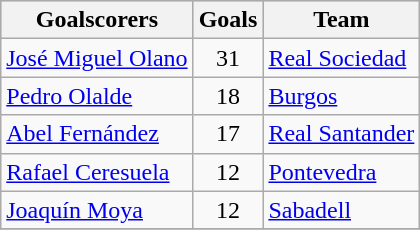<table class="wikitable sortable" class="wikitable">
<tr style="background:#ccc; text-align:center;">
<th>Goalscorers</th>
<th>Goals</th>
<th>Team</th>
</tr>
<tr>
<td> <a href='#'>José Miguel Olano</a></td>
<td style="text-align:center;">31</td>
<td><a href='#'>Real Sociedad</a></td>
</tr>
<tr>
<td> <a href='#'>Pedro Olalde</a></td>
<td style="text-align:center;">18</td>
<td><a href='#'>Burgos</a></td>
</tr>
<tr>
<td> <a href='#'>Abel Fernández</a></td>
<td style="text-align:center;">17</td>
<td><a href='#'>Real Santander</a></td>
</tr>
<tr>
<td> <a href='#'>Rafael Ceresuela</a></td>
<td style="text-align:center;">12</td>
<td><a href='#'>Pontevedra</a></td>
</tr>
<tr>
<td> <a href='#'>Joaquín Moya</a></td>
<td style="text-align:center;">12</td>
<td><a href='#'>Sabadell</a></td>
</tr>
<tr>
</tr>
</table>
